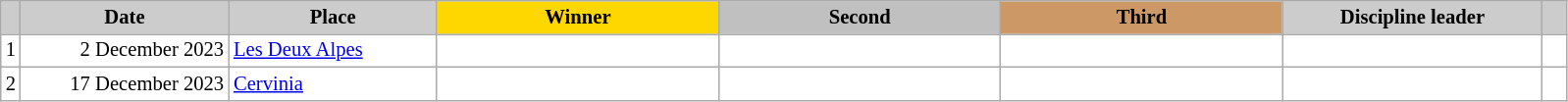<table class="wikitable plainrowheaders" style="background:#fff; font-size:86%; line-height:16px; border:grey solid 1px; border-collapse:collapse;">
<tr>
<th scope="col" style="background:#ccc; width=10 px;"></th>
<th scope="col" style="background:#ccc; width:135px;">Date</th>
<th scope="col" style="background:#ccc; width:135px;">Place</th>
<th scope="col" style="background:gold; width:185px;">Winner</th>
<th scope="col" style="background:silver; width:185px;">Second</th>
<th scope="col" style="background:#c96; width:185px;">Third</th>
<th scope="col" style="background:#ccc; width:170px;">Discipline leader</th>
<th scope="col" style="background:#ccc; width:10px;"></th>
</tr>
<tr>
<td align="center">1</td>
<td align="right">2 December 2023</td>
<td> <a href='#'>Les Deux Alpes</a></td>
<td></td>
<td></td>
<td></td>
<td><small></small></td>
<td></td>
</tr>
<tr>
<td align="center">2</td>
<td align="right">17 December 2023</td>
<td> <a href='#'>Cervinia</a></td>
<td></td>
<td></td>
<td></td>
<td><small></small></td>
<td></td>
</tr>
</table>
